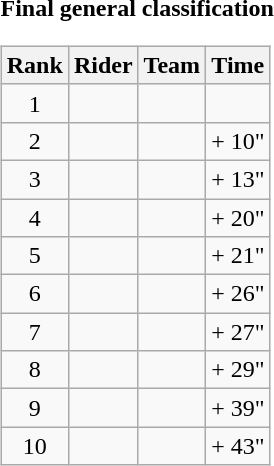<table>
<tr>
<td><strong>Final general classification</strong><br><table class="wikitable">
<tr>
<th scope="col">Rank</th>
<th scope="col">Rider</th>
<th scope="col">Team</th>
<th scope="col">Time</th>
</tr>
<tr>
<td style="text-align:center;">1</td>
<td></td>
<td></td>
<td style="text-align:right;"></td>
</tr>
<tr>
<td style="text-align:center;">2</td>
<td></td>
<td></td>
<td style="text-align:right;">+ 10"</td>
</tr>
<tr>
<td style="text-align:center;">3</td>
<td></td>
<td></td>
<td style="text-align:right;">+ 13"</td>
</tr>
<tr>
<td style="text-align:center;">4</td>
<td></td>
<td></td>
<td style="text-align:right;">+ 20"</td>
</tr>
<tr>
<td style="text-align:center;">5</td>
<td></td>
<td></td>
<td style="text-align:right;">+ 21"</td>
</tr>
<tr>
<td style="text-align:center;">6</td>
<td></td>
<td></td>
<td style="text-align:right;">+ 26"</td>
</tr>
<tr>
<td style="text-align:center;">7</td>
<td></td>
<td></td>
<td style="text-align:right;">+ 27"</td>
</tr>
<tr>
<td style="text-align:center;">8</td>
<td></td>
<td></td>
<td style="text-align:right;">+ 29"</td>
</tr>
<tr>
<td style="text-align:center;">9</td>
<td></td>
<td></td>
<td style="text-align:right;">+ 39"</td>
</tr>
<tr>
<td style="text-align:center;">10</td>
<td></td>
<td></td>
<td style="text-align:right;">+ 43"</td>
</tr>
</table>
</td>
</tr>
</table>
